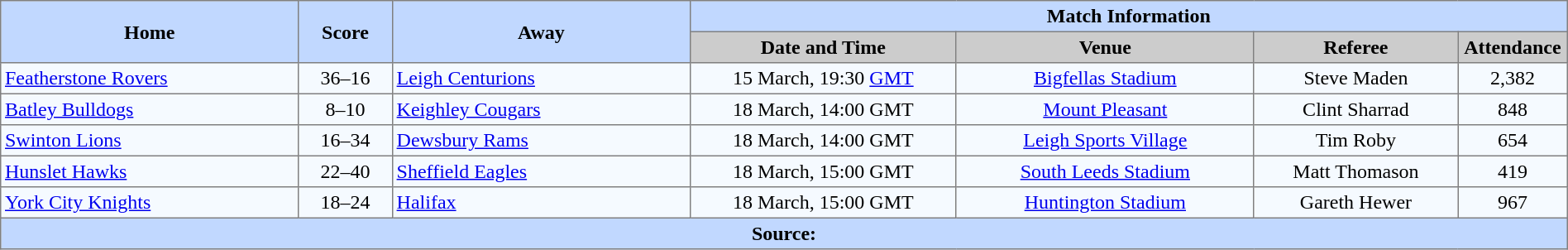<table border="1" cellpadding="3" cellspacing="0" style="border-collapse:collapse; text-align:center; width:100%;">
<tr style="background:#c1d8ff;">
<th rowspan="2" style="width:19%;">Home</th>
<th rowspan="2" style="width:6%;">Score</th>
<th rowspan="2" style="width:19%;">Away</th>
<th colspan=6>Match Information</th>
</tr>
<tr style="background:#ccc;">
<th width=17%>Date and Time</th>
<th width=19%>Venue</th>
<th width=13%>Referee</th>
<th width=7%>Attendance</th>
</tr>
<tr style="background:#f5faff;">
<td align=left> <a href='#'>Featherstone Rovers</a></td>
<td>36–16</td>
<td align=left> <a href='#'>Leigh Centurions</a></td>
<td>15 March, 19:30 <a href='#'>GMT</a></td>
<td><a href='#'>Bigfellas Stadium</a></td>
<td>Steve Maden</td>
<td>2,382</td>
</tr>
<tr style="background:#f5faff;">
<td align=left> <a href='#'>Batley Bulldogs</a></td>
<td>8–10</td>
<td align=left> <a href='#'>Keighley Cougars</a></td>
<td>18 March, 14:00 GMT</td>
<td><a href='#'>Mount Pleasant</a></td>
<td>Clint Sharrad</td>
<td>848</td>
</tr>
<tr style="background:#f5faff;">
<td align=left> <a href='#'>Swinton Lions</a></td>
<td>16–34</td>
<td align=left> <a href='#'>Dewsbury Rams</a></td>
<td>18 March, 14:00 GMT</td>
<td><a href='#'>Leigh Sports Village</a></td>
<td>Tim Roby</td>
<td>654</td>
</tr>
<tr style="background:#f5faff;">
<td align=left> <a href='#'>Hunslet Hawks</a></td>
<td>22–40</td>
<td align=left> <a href='#'>Sheffield Eagles</a></td>
<td>18 March, 15:00 GMT</td>
<td><a href='#'>South Leeds Stadium</a></td>
<td>Matt Thomason</td>
<td>419</td>
</tr>
<tr style="background:#f5faff;">
<td align=left> <a href='#'>York City Knights</a></td>
<td>18–24</td>
<td align=left> <a href='#'>Halifax</a></td>
<td>18 March, 15:00 GMT</td>
<td><a href='#'>Huntington Stadium</a></td>
<td>Gareth Hewer</td>
<td>967</td>
</tr>
<tr style="background:#c1d8ff;">
<th colspan=12>Source:</th>
</tr>
</table>
